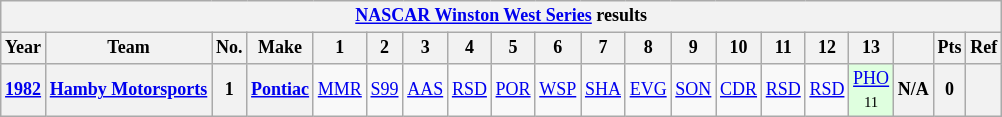<table class="wikitable" style="text-align:center; font-size:75%">
<tr>
<th colspan=37><a href='#'>NASCAR Winston West Series</a> results</th>
</tr>
<tr>
<th>Year</th>
<th>Team</th>
<th>No.</th>
<th>Make</th>
<th>1</th>
<th>2</th>
<th>3</th>
<th>4</th>
<th>5</th>
<th>6</th>
<th>7</th>
<th>8</th>
<th>9</th>
<th>10</th>
<th>11</th>
<th>12</th>
<th>13</th>
<th></th>
<th>Pts</th>
<th>Ref</th>
</tr>
<tr>
<th><a href='#'>1982</a></th>
<th><a href='#'>Hamby Motorsports</a></th>
<th>1</th>
<th><a href='#'>Pontiac</a></th>
<td><a href='#'>MMR</a></td>
<td><a href='#'>S99</a></td>
<td><a href='#'>AAS</a></td>
<td><a href='#'>RSD</a></td>
<td><a href='#'>POR</a></td>
<td><a href='#'>WSP</a></td>
<td><a href='#'>SHA</a></td>
<td><a href='#'>EVG</a></td>
<td><a href='#'>SON</a></td>
<td><a href='#'>CDR</a></td>
<td><a href='#'>RSD</a></td>
<td><a href='#'>RSD</a></td>
<td style="background:#DFFFDF;"><a href='#'>PHO</a><br><small>11</small></td>
<th>N/A</th>
<th>0</th>
<th></th>
</tr>
</table>
